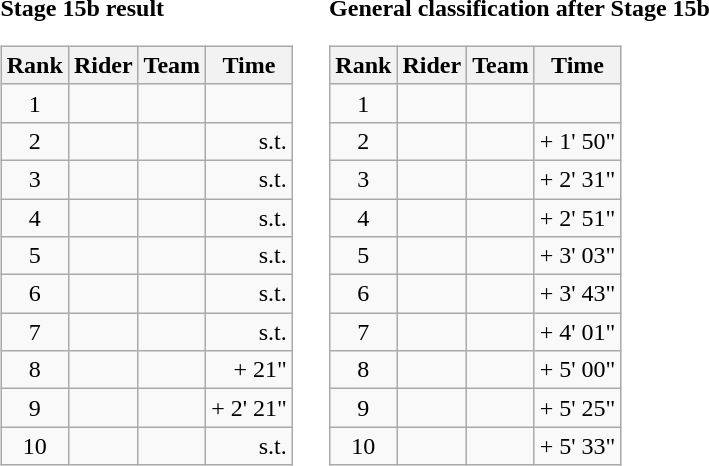<table>
<tr>
<td><strong>Stage 15b result</strong><br><table class="wikitable">
<tr>
<th scope="col">Rank</th>
<th scope="col">Rider</th>
<th scope="col">Team</th>
<th scope="col">Time</th>
</tr>
<tr>
<td style="text-align:center;">1</td>
<td></td>
<td></td>
<td style="text-align:right;"></td>
</tr>
<tr>
<td style="text-align:center;">2</td>
<td></td>
<td></td>
<td style="text-align:right;">s.t.</td>
</tr>
<tr>
<td style="text-align:center;">3</td>
<td></td>
<td></td>
<td style="text-align:right;">s.t.</td>
</tr>
<tr>
<td style="text-align:center;">4</td>
<td></td>
<td></td>
<td style="text-align:right;">s.t.</td>
</tr>
<tr>
<td style="text-align:center;">5</td>
<td></td>
<td></td>
<td style="text-align:right;">s.t.</td>
</tr>
<tr>
<td style="text-align:center;">6</td>
<td></td>
<td></td>
<td style="text-align:right;">s.t.</td>
</tr>
<tr>
<td style="text-align:center;">7</td>
<td></td>
<td></td>
<td style="text-align:right;">s.t.</td>
</tr>
<tr>
<td style="text-align:center;">8</td>
<td></td>
<td></td>
<td style="text-align:right;">+ 21"</td>
</tr>
<tr>
<td style="text-align:center;">9</td>
<td></td>
<td></td>
<td style="text-align:right;">+ 2' 21"</td>
</tr>
<tr>
<td style="text-align:center;">10</td>
<td></td>
<td></td>
<td style="text-align:right;">s.t.</td>
</tr>
</table>
</td>
<td></td>
<td><strong>General classification after Stage 15b</strong><br><table class="wikitable">
<tr>
<th scope="col">Rank</th>
<th scope="col">Rider</th>
<th scope="col">Team</th>
<th scope="col">Time</th>
</tr>
<tr>
<td style="text-align:center;">1</td>
<td></td>
<td></td>
<td style="text-align:right;"></td>
</tr>
<tr>
<td style="text-align:center;">2</td>
<td></td>
<td></td>
<td style="text-align:right;">+ 1' 50"</td>
</tr>
<tr>
<td style="text-align:center;">3</td>
<td></td>
<td></td>
<td style="text-align:right;">+ 2' 31"</td>
</tr>
<tr>
<td style="text-align:center;">4</td>
<td></td>
<td></td>
<td style="text-align:right;">+ 2' 51"</td>
</tr>
<tr>
<td style="text-align:center;">5</td>
<td></td>
<td></td>
<td style="text-align:right;">+ 3' 03"</td>
</tr>
<tr>
<td style="text-align:center;">6</td>
<td></td>
<td></td>
<td style="text-align:right;">+ 3' 43"</td>
</tr>
<tr>
<td style="text-align:center;">7</td>
<td></td>
<td></td>
<td style="text-align:right;">+ 4' 01"</td>
</tr>
<tr>
<td style="text-align:center;">8</td>
<td></td>
<td></td>
<td style="text-align:right;">+ 5' 00"</td>
</tr>
<tr>
<td style="text-align:center;">9</td>
<td></td>
<td></td>
<td style="text-align:right;">+ 5' 25"</td>
</tr>
<tr>
<td style="text-align:center;">10</td>
<td></td>
<td></td>
<td style="text-align:right;">+ 5' 33"</td>
</tr>
</table>
</td>
</tr>
</table>
